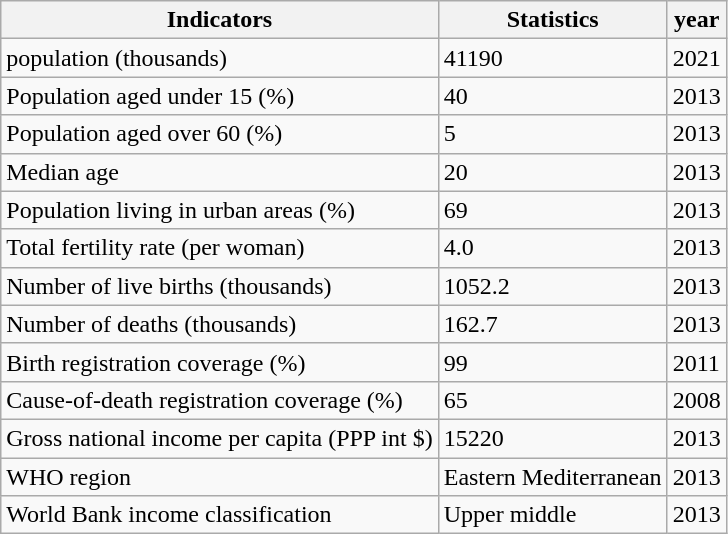<table class="wikitable">
<tr>
<th>Indicators</th>
<th>Statistics</th>
<th>year</th>
</tr>
<tr>
<td>population (thousands)</td>
<td>41190</td>
<td>2021</td>
</tr>
<tr>
<td>Population aged under 15 (%)</td>
<td>40</td>
<td>2013</td>
</tr>
<tr>
<td>Population aged over 60 (%)</td>
<td>5</td>
<td>2013</td>
</tr>
<tr>
<td>Median age</td>
<td>20</td>
<td>2013</td>
</tr>
<tr>
<td>Population living in urban areas (%)</td>
<td>69</td>
<td>2013</td>
</tr>
<tr>
<td>Total fertility rate (per woman)</td>
<td>4.0</td>
<td>2013</td>
</tr>
<tr>
<td>Number of live births (thousands)</td>
<td>1052.2</td>
<td>2013</td>
</tr>
<tr>
<td>Number of deaths (thousands)</td>
<td>162.7</td>
<td>2013</td>
</tr>
<tr>
<td>Birth registration coverage (%)</td>
<td>99</td>
<td>2011</td>
</tr>
<tr>
<td>Cause-of-death registration coverage (%)</td>
<td>65</td>
<td>2008</td>
</tr>
<tr>
<td>Gross national income per capita (PPP int $)</td>
<td>15220</td>
<td>2013</td>
</tr>
<tr>
<td>WHO region</td>
<td>Eastern Mediterranean</td>
<td>2013</td>
</tr>
<tr>
<td>World Bank income classification</td>
<td>Upper middle</td>
<td>2013</td>
</tr>
</table>
